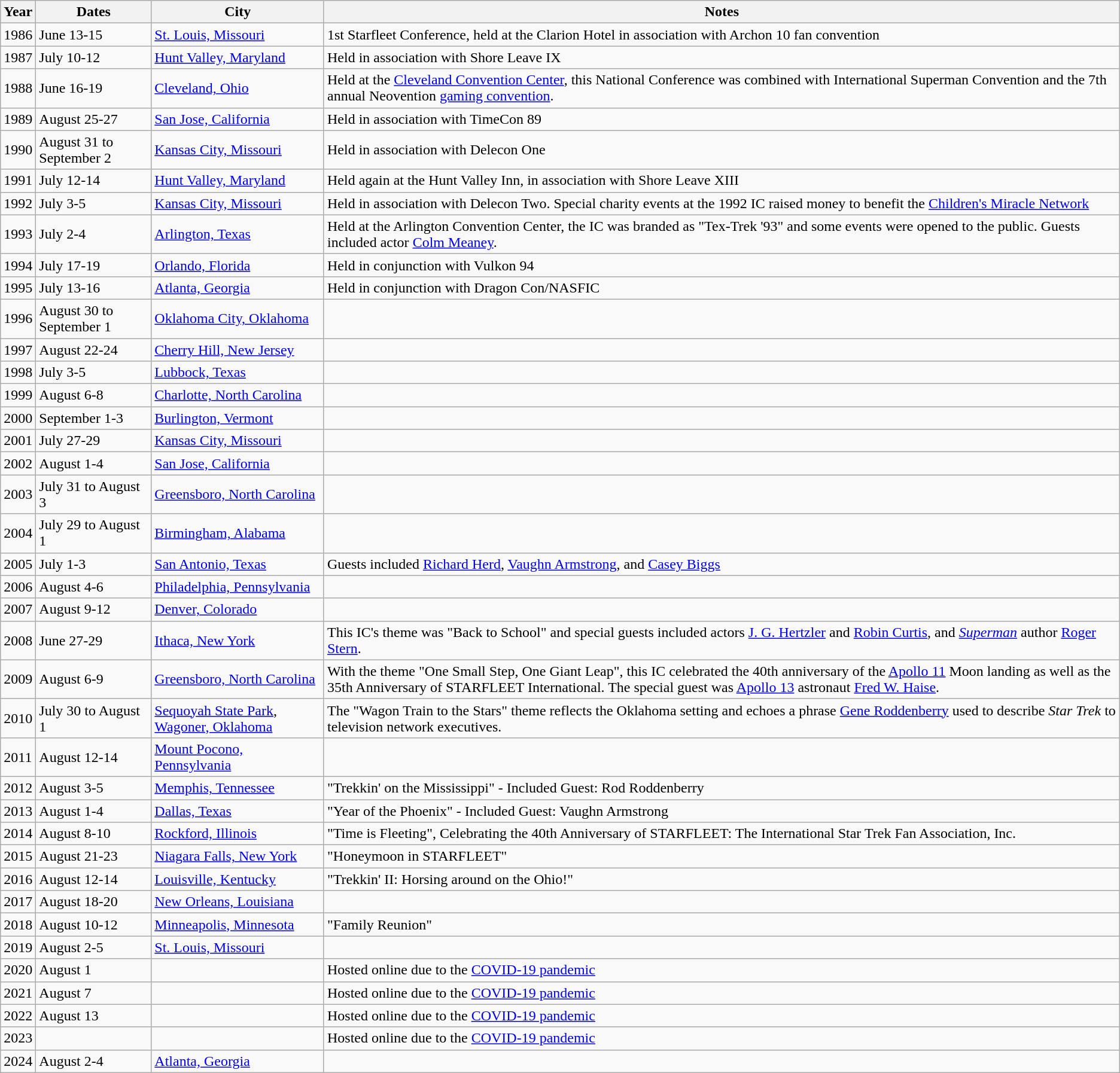<table class="wikitable">
<tr>
<th>Year</th>
<th>Dates</th>
<th>City</th>
<th>Notes</th>
</tr>
<tr>
<td>1986</td>
<td>June 13-15</td>
<td><a href='#'>St. Louis, Missouri</a></td>
<td>1st Starfleet Conference, held at the Clarion Hotel in association with Archon 10 fan convention</td>
</tr>
<tr>
<td>1987</td>
<td>July 10-12</td>
<td><a href='#'>Hunt Valley, Maryland</a></td>
<td>Held in association with Shore Leave IX</td>
</tr>
<tr>
<td>1988</td>
<td>June 16-19</td>
<td><a href='#'>Cleveland, Ohio</a></td>
<td>Held at the <a href='#'>Cleveland Convention Center</a>, this National Conference was combined with International Superman Convention and the 7th annual Neovention <a href='#'>gaming convention</a>.</td>
</tr>
<tr>
<td>1989</td>
<td>August 25-27</td>
<td><a href='#'>San Jose, California</a></td>
<td>Held in association with TimeCon 89</td>
</tr>
<tr>
<td>1990</td>
<td>August 31 to September 2</td>
<td><a href='#'>Kansas City, Missouri</a></td>
<td>Held in association with Delecon One</td>
</tr>
<tr>
<td>1991</td>
<td>July 12-14</td>
<td><a href='#'>Hunt Valley, Maryland</a></td>
<td>Held again at the Hunt Valley Inn, in association with Shore Leave XIII</td>
</tr>
<tr>
<td>1992</td>
<td>July 3-5</td>
<td><a href='#'>Kansas City, Missouri</a></td>
<td>Held in association with Delecon Two. Special charity events at the 1992 IC raised money to benefit the <a href='#'>Children's Miracle Network</a></td>
</tr>
<tr>
<td>1993</td>
<td>July 2-4</td>
<td><a href='#'>Arlington, Texas</a></td>
<td>Held at the Arlington Convention Center, the IC was branded as "Tex-Trek '93" and some events were opened to the public. Guests included actor <a href='#'>Colm Meaney</a>.</td>
</tr>
<tr>
<td>1994</td>
<td>July 17-19</td>
<td><a href='#'>Orlando, Florida</a></td>
<td>Held in conjunction with Vulkon 94</td>
</tr>
<tr>
<td>1995</td>
<td>July 13-16</td>
<td><a href='#'>Atlanta, Georgia</a></td>
<td>Held in conjunction with Dragon Con/NASFIC</td>
</tr>
<tr>
<td>1996</td>
<td>August 30 to September 1</td>
<td><a href='#'>Oklahoma City, Oklahoma</a></td>
<td></td>
</tr>
<tr>
<td>1997</td>
<td>August 22-24</td>
<td><a href='#'>Cherry Hill, New Jersey</a></td>
<td></td>
</tr>
<tr>
<td>1998</td>
<td>July 3-5</td>
<td><a href='#'>Lubbock, Texas</a></td>
<td></td>
</tr>
<tr>
<td>1999</td>
<td>August 6-8</td>
<td><a href='#'>Charlotte, North Carolina</a></td>
<td></td>
</tr>
<tr>
<td>2000</td>
<td>September 1-3</td>
<td><a href='#'>Burlington, Vermont</a></td>
<td></td>
</tr>
<tr>
<td>2001</td>
<td>July 27-29</td>
<td><a href='#'>Kansas City, Missouri</a></td>
<td></td>
</tr>
<tr>
<td>2002</td>
<td>August 1-4</td>
<td><a href='#'>San Jose, California</a></td>
<td></td>
</tr>
<tr>
<td>2003</td>
<td>July 31 to August 3</td>
<td><a href='#'>Greensboro, North Carolina</a></td>
<td></td>
</tr>
<tr>
<td>2004</td>
<td>July 29 to August 1</td>
<td><a href='#'>Birmingham, Alabama</a></td>
<td></td>
</tr>
<tr>
<td>2005</td>
<td>July 1-3</td>
<td><a href='#'>San Antonio, Texas</a></td>
<td>Guests included <a href='#'>Richard Herd</a>, <a href='#'>Vaughn Armstrong</a>, and <a href='#'>Casey Biggs</a></td>
</tr>
<tr>
<td>2006</td>
<td>August 4-6</td>
<td><a href='#'>Philadelphia, Pennsylvania</a></td>
<td></td>
</tr>
<tr>
<td>2007</td>
<td>August 9-12</td>
<td><a href='#'>Denver, Colorado</a></td>
<td></td>
</tr>
<tr>
<td>2008</td>
<td>June 27-29</td>
<td><a href='#'>Ithaca, New York</a></td>
<td>This IC's theme was "Back to School" and special guests included actors <a href='#'>J. G. Hertzler</a> and <a href='#'>Robin Curtis</a>, and <em><a href='#'>Superman</a></em> author <a href='#'>Roger Stern</a>.</td>
</tr>
<tr>
<td>2009</td>
<td>August 6-9</td>
<td><a href='#'>Greensboro, North Carolina</a></td>
<td>With the theme "One Small Step, One Giant Leap", this IC celebrated the 40th anniversary of the <a href='#'>Apollo 11</a> Moon landing as well as the 35th Anniversary of STARFLEET International.  The special guest was <a href='#'>Apollo 13</a> astronaut <a href='#'>Fred W. Haise</a>.</td>
</tr>
<tr>
<td>2010</td>
<td>July 30 to August 1</td>
<td><a href='#'>Sequoyah State Park</a>, <a href='#'>Wagoner, Oklahoma</a></td>
<td>The "Wagon Train to the Stars" theme reflects the Oklahoma setting and echoes a phrase <a href='#'>Gene Roddenberry</a> used to describe <em>Star Trek</em> to television network executives.</td>
</tr>
<tr>
<td>2011</td>
<td>August 12-14</td>
<td><a href='#'>Mount Pocono, Pennsylvania</a></td>
<td></td>
</tr>
<tr>
<td>2012</td>
<td>August 3-5</td>
<td><a href='#'>Memphis, Tennessee</a></td>
<td>"Trekkin' on the Mississippi" - Included Guest: Rod Roddenberry</td>
</tr>
<tr>
<td>2013</td>
<td>August 1-4</td>
<td><a href='#'>Dallas, Texas</a></td>
<td>"Year of the Phoenix" - Included Guest: Vaughn Armstrong</td>
</tr>
<tr>
<td>2014</td>
<td>August 8-10</td>
<td><a href='#'>Rockford, Illinois</a></td>
<td>"Time is Fleeting", Celebrating the 40th Anniversary of STARFLEET: The International Star Trek Fan Association, Inc.</td>
</tr>
<tr>
<td>2015</td>
<td>August 21-23</td>
<td><a href='#'>Niagara Falls, New York</a></td>
<td>"Honeymoon in STARFLEET"</td>
</tr>
<tr>
<td>2016</td>
<td>August 12-14</td>
<td><a href='#'>Louisville, Kentucky</a></td>
<td>"Trekkin' II: Horsing around on the Ohio!"</td>
</tr>
<tr>
<td>2017</td>
<td>August 18-20</td>
<td><a href='#'>New Orleans, Louisiana</a></td>
<td></td>
</tr>
<tr>
<td>2018</td>
<td>August 10-12</td>
<td><a href='#'>Minneapolis, Minnesota</a></td>
<td>"Family Reunion"</td>
</tr>
<tr>
<td>2019</td>
<td>August 2-5</td>
<td><a href='#'>St. Louis, Missouri</a></td>
<td></td>
</tr>
<tr>
<td>2020</td>
<td>August 1</td>
<td></td>
<td>Hosted online due to the <a href='#'>COVID-19 pandemic</a></td>
</tr>
<tr>
<td>2021</td>
<td>August 7</td>
<td></td>
<td>Hosted online due to the <a href='#'>COVID-19 pandemic</a></td>
</tr>
<tr>
<td>2022</td>
<td>August 13</td>
<td></td>
<td>Hosted online due to the <a href='#'>COVID-19 pandemic</a></td>
</tr>
<tr>
<td>2023</td>
<td></td>
<td></td>
<td>Hosted online due to the <a href='#'>COVID-19 pandemic</a></td>
</tr>
<tr>
<td>2024</td>
<td>August 2-4</td>
<td><a href='#'>Atlanta, Georgia</a></td>
<td></td>
</tr>
</table>
